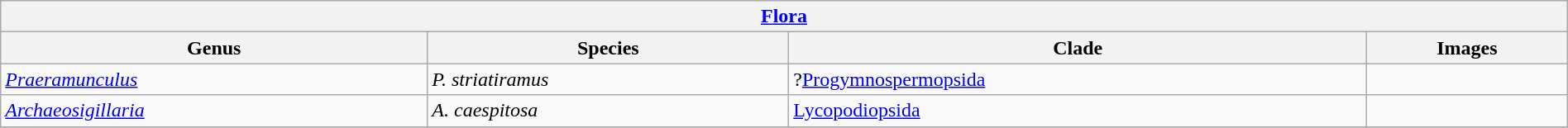<table class="wikitable" align="center" width="100%">
<tr>
<th colspan="4" align="center"><strong><a href='#'>Flora</a></strong></th>
</tr>
<tr>
<th>Genus</th>
<th>Species</th>
<th>Clade</th>
<th>Images</th>
</tr>
<tr>
<td><em><a href='#'>Praeramunculus</a></em></td>
<td><em>P. striatiramus</em></td>
<td>?<a href='#'>Progymnospermopsida</a></td>
<td></td>
</tr>
<tr>
<td><em><a href='#'>Archaeosigillaria</a></em></td>
<td><em>A. caespitosa</em></td>
<td><a href='#'>Lycopodiopsida</a></td>
<td></td>
</tr>
<tr>
</tr>
</table>
